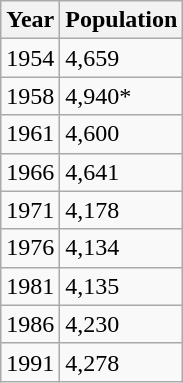<table class="wikitable">
<tr>
<th>Year</th>
<th>Population</th>
</tr>
<tr>
<td>1954</td>
<td>4,659</td>
</tr>
<tr>
<td>1958</td>
<td>4,940*</td>
</tr>
<tr>
<td>1961</td>
<td>4,600</td>
</tr>
<tr>
<td>1966</td>
<td>4,641</td>
</tr>
<tr>
<td>1971</td>
<td>4,178</td>
</tr>
<tr>
<td>1976</td>
<td>4,134</td>
</tr>
<tr>
<td>1981</td>
<td>4,135</td>
</tr>
<tr>
<td>1986</td>
<td>4,230</td>
</tr>
<tr>
<td>1991</td>
<td>4,278</td>
</tr>
</table>
